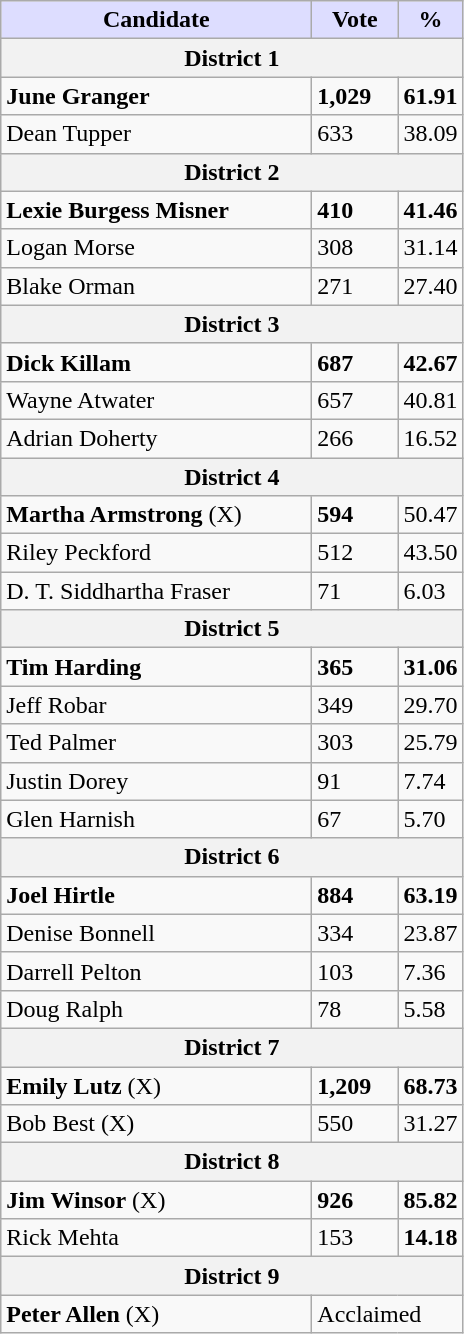<table class="wikitable">
<tr>
<th style="background:#ddf; width:200px;">Candidate</th>
<th style="background:#ddf; width:50px;">Vote</th>
<th style="background:#ddf; width:30px;">%</th>
</tr>
<tr>
<th colspan="3"><strong>District 1</strong></th>
</tr>
<tr>
<td><strong>June Granger</strong></td>
<td><strong>1,029</strong></td>
<td><strong>61.91</strong></td>
</tr>
<tr>
<td>Dean Tupper</td>
<td>633</td>
<td>38.09</td>
</tr>
<tr>
<th colspan="3"><strong>District 2</strong></th>
</tr>
<tr>
<td><strong>Lexie Burgess Misner</strong></td>
<td><strong>410</strong></td>
<td><strong>41.46</strong></td>
</tr>
<tr>
<td>Logan Morse</td>
<td>308</td>
<td>31.14</td>
</tr>
<tr>
<td>Blake Orman</td>
<td>271</td>
<td>27.40</td>
</tr>
<tr>
<th colspan="3"><strong>District 3</strong></th>
</tr>
<tr>
<td><strong>Dick Killam</strong></td>
<td><strong>687</strong></td>
<td><strong>42.67</strong></td>
</tr>
<tr>
<td>Wayne Atwater</td>
<td>657</td>
<td>40.81</td>
</tr>
<tr>
<td>Adrian Doherty</td>
<td>266</td>
<td>16.52</td>
</tr>
<tr>
<th colspan="3"><strong>District 4</strong></th>
</tr>
<tr>
<td><strong>Martha Armstrong</strong> (X)</td>
<td><strong>594</strong></td>
<td>50.47</td>
</tr>
<tr>
<td>Riley Peckford</td>
<td>512</td>
<td>43.50</td>
</tr>
<tr>
<td>D. T. Siddhartha Fraser</td>
<td>71</td>
<td>6.03</td>
</tr>
<tr>
<th colspan="3"><strong>District 5</strong></th>
</tr>
<tr>
<td><strong>Tim Harding</strong></td>
<td><strong>365</strong></td>
<td><strong>31.06</strong></td>
</tr>
<tr>
<td>Jeff Robar</td>
<td>349</td>
<td>29.70</td>
</tr>
<tr>
<td>Ted Palmer</td>
<td>303</td>
<td>25.79</td>
</tr>
<tr>
<td>Justin Dorey</td>
<td>91</td>
<td>7.74</td>
</tr>
<tr>
<td>Glen Harnish</td>
<td>67</td>
<td>5.70</td>
</tr>
<tr>
<th colspan="3"><strong>District 6</strong></th>
</tr>
<tr>
<td><strong>Joel Hirtle</strong></td>
<td><strong>884</strong></td>
<td><strong>63.19</strong></td>
</tr>
<tr>
<td>Denise Bonnell</td>
<td>334</td>
<td>23.87</td>
</tr>
<tr>
<td>Darrell Pelton</td>
<td>103</td>
<td>7.36</td>
</tr>
<tr>
<td>Doug Ralph</td>
<td>78</td>
<td>5.58</td>
</tr>
<tr>
<th colspan="3"><strong>District 7</strong></th>
</tr>
<tr>
<td><strong>Emily Lutz</strong> (X)</td>
<td><strong>1,209</strong></td>
<td><strong>68.73</strong></td>
</tr>
<tr>
<td>Bob Best (X)</td>
<td>550</td>
<td>31.27</td>
</tr>
<tr>
<th colspan="3"><strong>District 8</strong></th>
</tr>
<tr>
<td><strong>Jim Winsor</strong> (X)</td>
<td><strong>926</strong></td>
<td><strong>85.82</strong></td>
</tr>
<tr>
<td>Rick Mehta</td>
<td>153</td>
<td><strong>14.18</strong></td>
</tr>
<tr>
<th colspan="3"><strong>District 9</strong></th>
</tr>
<tr>
<td><strong>Peter Allen</strong> (X)</td>
<td colspan="2">Acclaimed</td>
</tr>
</table>
